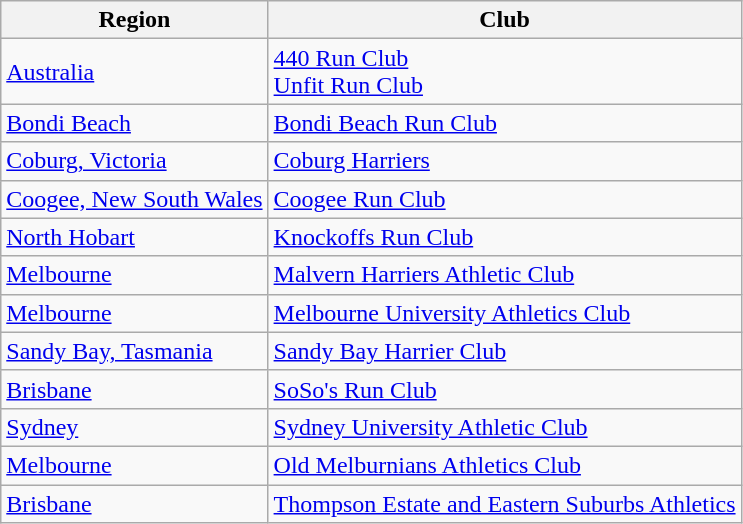<table class="wikitable style=" textalign:center;"}>
<tr>
<th>Region</th>
<th>Club</th>
</tr>
<tr>
<td><a href='#'>Australia</a></td>
<td><a href='#'>440 Run Club</a><br><a href='#'>Unfit Run Club</a></td>
</tr>
<tr>
<td><a href='#'>Bondi Beach</a></td>
<td><a href='#'>Bondi Beach Run Club</a></td>
</tr>
<tr>
<td><a href='#'>Coburg, Victoria</a></td>
<td><a href='#'>Coburg Harriers</a></td>
</tr>
<tr>
<td><a href='#'>Coogee, New South Wales</a></td>
<td><a href='#'>Coogee Run Club</a></td>
</tr>
<tr>
<td><a href='#'>North Hobart</a></td>
<td><a href='#'>Knockoffs Run Club</a></td>
</tr>
<tr>
<td><a href='#'>Melbourne</a></td>
<td><a href='#'>Malvern Harriers Athletic Club</a></td>
</tr>
<tr>
<td><a href='#'>Melbourne</a></td>
<td><a href='#'>Melbourne University Athletics Club</a></td>
</tr>
<tr>
<td><a href='#'>Sandy Bay, Tasmania</a></td>
<td><a href='#'>Sandy Bay Harrier Club</a></td>
</tr>
<tr>
<td><a href='#'>Brisbane</a></td>
<td><a href='#'>SoSo's Run Club</a></td>
</tr>
<tr>
<td><a href='#'>Sydney</a></td>
<td><a href='#'>Sydney University Athletic Club</a></td>
</tr>
<tr>
<td><a href='#'>Melbourne</a></td>
<td><a href='#'>Old Melburnians Athletics Club</a></td>
</tr>
<tr>
<td><a href='#'>Brisbane</a></td>
<td><a href='#'>Thompson Estate and Eastern Suburbs Athletics</a></td>
</tr>
</table>
